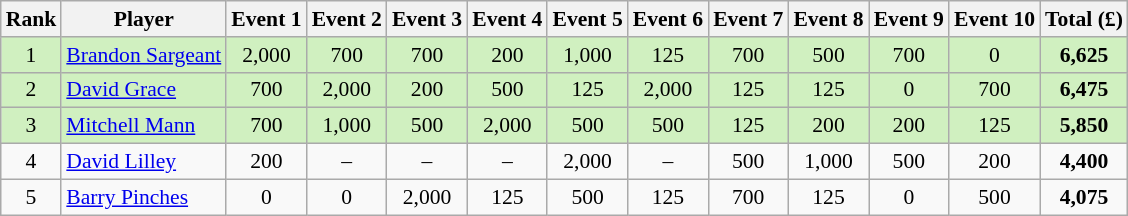<table class="wikitable" style="text-align:center; font-size:90%">
<tr>
<th>Rank</th>
<th>Player</th>
<th>Event 1</th>
<th>Event 2</th>
<th>Event 3</th>
<th>Event 4</th>
<th>Event 5</th>
<th>Event 6</th>
<th>Event 7</th>
<th>Event 8</th>
<th>Event 9</th>
<th>Event 10</th>
<th>Total (£)</th>
</tr>
<tr style="background:#d0f0c0;">
<td>1</td>
<td align=left> <a href='#'>Brandon Sargeant</a></td>
<td>2,000</td>
<td>700</td>
<td>700</td>
<td>200</td>
<td>1,000</td>
<td>125</td>
<td>700</td>
<td>500</td>
<td>700</td>
<td>0</td>
<td><strong>6,625</strong></td>
</tr>
<tr style="background:#d0f0c0;">
<td>2</td>
<td align=left> <a href='#'>David Grace</a></td>
<td>700</td>
<td>2,000</td>
<td>200</td>
<td>500</td>
<td>125</td>
<td>2,000</td>
<td>125</td>
<td>125</td>
<td>0</td>
<td>700</td>
<td><strong>6,475</strong></td>
</tr>
<tr style="background:#d0f0c0;">
<td>3</td>
<td align=left> <a href='#'>Mitchell Mann</a></td>
<td>700</td>
<td>1,000</td>
<td>500</td>
<td>2,000</td>
<td>500</td>
<td>500</td>
<td>125</td>
<td>200</td>
<td>200</td>
<td>125</td>
<td><strong>5,850</strong></td>
</tr>
<tr>
<td>4</td>
<td align=left> <a href='#'>David Lilley</a></td>
<td>200</td>
<td>–</td>
<td>–</td>
<td>–</td>
<td>2,000</td>
<td>–</td>
<td>500</td>
<td>1,000</td>
<td>500</td>
<td>200</td>
<td><strong>4,400</strong></td>
</tr>
<tr>
<td>5</td>
<td align=left> <a href='#'>Barry Pinches</a></td>
<td>0</td>
<td>0</td>
<td>2,000</td>
<td>125</td>
<td>500</td>
<td>125</td>
<td>700</td>
<td>125</td>
<td>0</td>
<td>500</td>
<td><strong>4,075</strong></td>
</tr>
</table>
